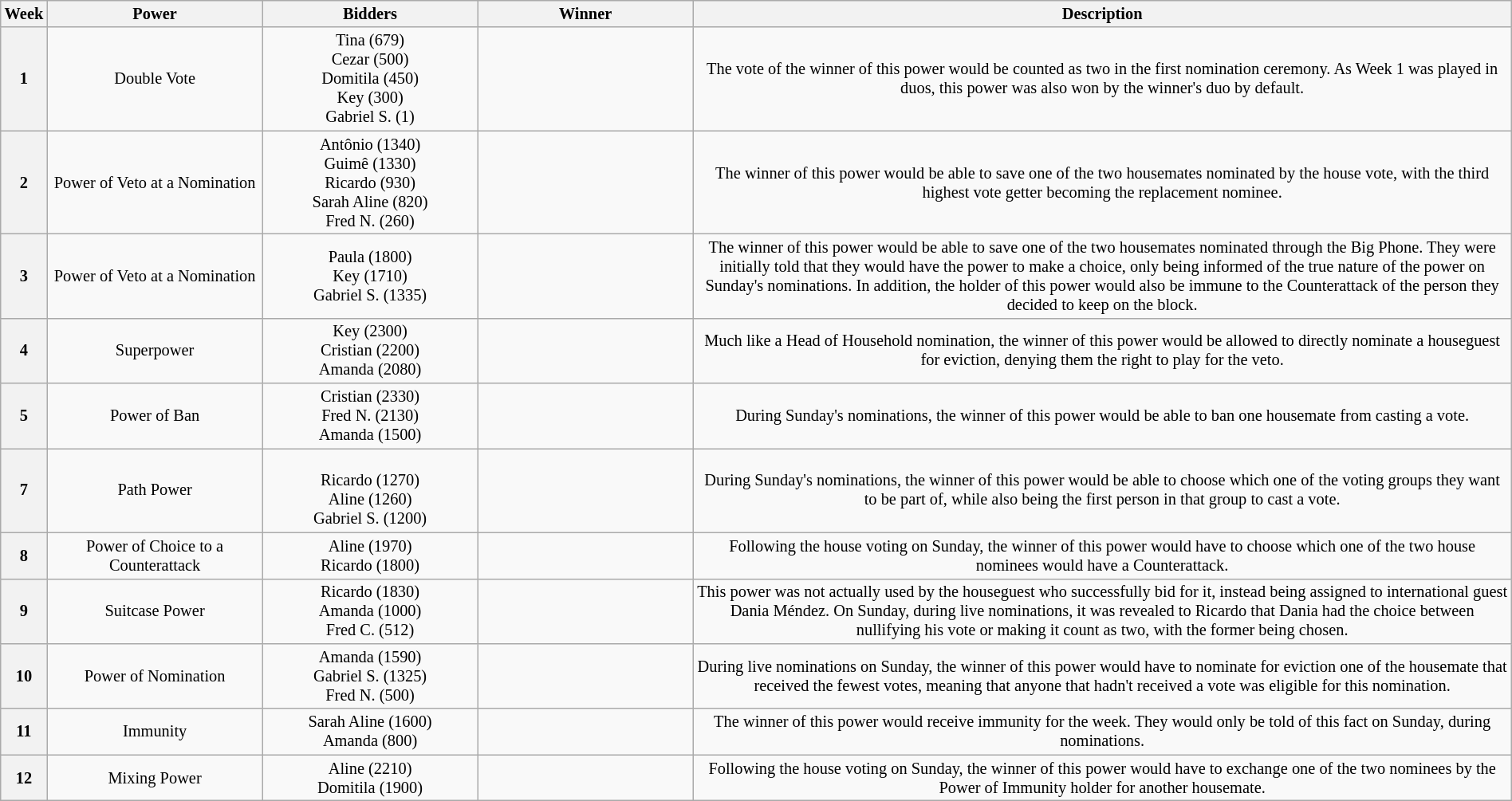<table class="wikitable" style="text-align:center; font-size:85%; width:100%;">
<tr>
<th width="03.00%">Week</th>
<th width="14.25%">Power</th>
<th width="14.25%">Bidders</th>
<th width="14.25%">Winner</th>
<th>Description</th>
</tr>
<tr>
<th>1</th>
<td>Double Vote</td>
<td>Tina (679)<br>Cezar (500)<br>Domitila (450)<br>Key (300)<br>Gabriel S. (1)</td>
<td></td>
<td>The vote of the winner of this power would be counted as two in the first nomination ceremony. As Week 1 was played in duos, this power was also won by the winner's duo by default.</td>
</tr>
<tr>
<th>2</th>
<td>Power of Veto at a  Nomination</td>
<td>Antônio (1340)<br>Guimê (1330)<br>Ricardo (930)<br>Sarah Aline (820)<br>Fred N. (260)</td>
<td></td>
<td>The winner of this power would be able to save one of the two housemates nominated by the house vote, with the third highest vote getter becoming the replacement nominee.</td>
</tr>
<tr>
<th>3</th>
<td>Power of Veto at a  Nomination</td>
<td>Paula (1800)<br>Key (1710)<br>Gabriel S. (1335)</td>
<td></td>
<td>The winner of this power would be able to save one of the two housemates nominated through the Big Phone. They were initially told that they would have the power to make a choice, only being informed of the true nature of the power on Sunday's nominations. In addition, the holder of this power would also be immune to the Counterattack of the person they decided to keep on the block.</td>
</tr>
<tr>
<th>4</th>
<td>Superpower </td>
<td>Key (2300)<br>Cristian (2200)<br>Amanda (2080)</td>
<td></td>
<td>Much like a Head of Household nomination, the winner of this power would be allowed to directly nominate a houseguest for eviction, denying them the right to play for the veto.</td>
</tr>
<tr>
<th>5</th>
<td>Power of Ban</td>
<td>Cristian (2330)<br>Fred N. (2130)<br>Amanda (1500)</td>
<td></td>
<td>During Sunday's nominations, the winner of this power would be able to ban one housemate from casting a vote.</td>
</tr>
<tr>
<th>7</th>
<td>Path Power</td>
<td><br>Ricardo (1270)<br>Aline (1260)<br>Gabriel S. (1200)</td>
<td></td>
<td>During Sunday's nominations, the winner of this power would be able to choose which one of the voting groups they want to be part of, while also being the first person in that group to cast a vote.</td>
</tr>
<tr>
<th>8</th>
<td>Power of Choice to a Counterattack</td>
<td>Aline (1970)<br>Ricardo (1800)</td>
<td></td>
<td>Following the house voting on Sunday, the winner of this power would have to choose which one of the two house nominees would have a Counterattack.</td>
</tr>
<tr>
<th>9</th>
<td>Suitcase Power</td>
<td>Ricardo (1830)<br>Amanda (1000)<br>Fred C. (512)</td>
<td></td>
<td>This power was not actually used by the houseguest who successfully bid for it, instead being assigned to international guest Dania Méndez. On Sunday, during live nominations, it was revealed to Ricardo that Dania had the choice between nullifying his vote or making it count as two, with the former being chosen.</td>
</tr>
<tr>
<th>10</th>
<td>Power of Nomination</td>
<td>Amanda (1590)<br>Gabriel S. (1325)<br>Fred N. (500)</td>
<td></td>
<td>During live nominations on Sunday, the winner of this power would have to nominate for eviction one of the housemate that received the fewest votes, meaning that anyone that hadn't received a vote was eligible for this nomination.</td>
</tr>
<tr>
<th>11</th>
<td>Immunity</td>
<td>Sarah Aline (1600)<br>Amanda (800)</td>
<td></td>
<td>The winner of this power would receive immunity for the week. They would only be told of this fact on Sunday, during nominations.</td>
</tr>
<tr>
<th>12</th>
<td>Mixing Power</td>
<td>Aline (2210)<br>Domitila (1900)</td>
<td></td>
<td>Following the house voting on Sunday, the winner of this power would have to exchange one of the two nominees by the Power of Immunity holder for another housemate.</td>
</tr>
</table>
